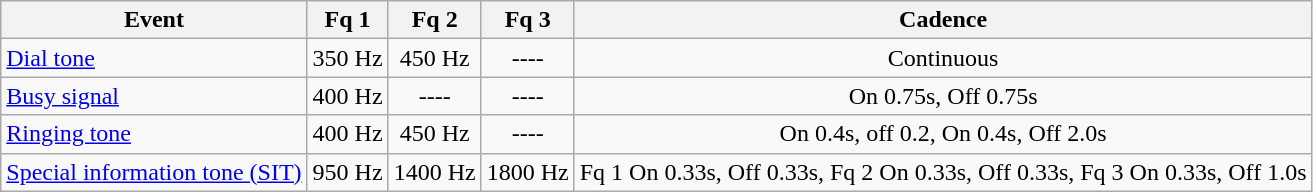<table class="wikitable">
<tr>
<th>Event</th>
<th>Fq 1</th>
<th>Fq 2</th>
<th>Fq 3</th>
<th>Cadence</th>
</tr>
<tr>
<td><a href='#'>Dial tone</a></td>
<td align=center>350 Hz</td>
<td align=center>450 Hz</td>
<td align=center>----</td>
<td align=center>Continuous</td>
</tr>
<tr>
<td><a href='#'>Busy signal</a></td>
<td align=center>400 Hz</td>
<td align=center>----</td>
<td align=center>----</td>
<td align=center>On 0.75s, Off 0.75s</td>
</tr>
<tr>
<td><a href='#'>Ringing tone</a></td>
<td align=center>400 Hz</td>
<td align=center>450 Hz</td>
<td align=center>----</td>
<td align=center>On 0.4s, off 0.2, On 0.4s, Off 2.0s</td>
</tr>
<tr>
<td><a href='#'>Special information tone (SIT)</a></td>
<td align=center>950 Hz</td>
<td align=center>1400 Hz</td>
<td align=center>1800 Hz</td>
<td align=center>Fq 1 On 0.33s, Off 0.33s, Fq 2 On 0.33s, Off 0.33s, Fq 3 On 0.33s, Off 1.0s</td>
</tr>
</table>
